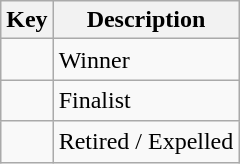<table class="wikitable">
<tr>
<th scope="col">Key</th>
<th scope="col">Description</th>
</tr>
<tr>
<td style="text-align:center; height:20px; width:20px"></td>
<td>Winner</td>
</tr>
<tr>
<td style="text-align:center; height:20px; width:20px"></td>
<td>Finalist</td>
</tr>
<tr>
<td style="text-align:center; height:20px; width:20px"></td>
<td>Retired / Expelled</td>
</tr>
</table>
